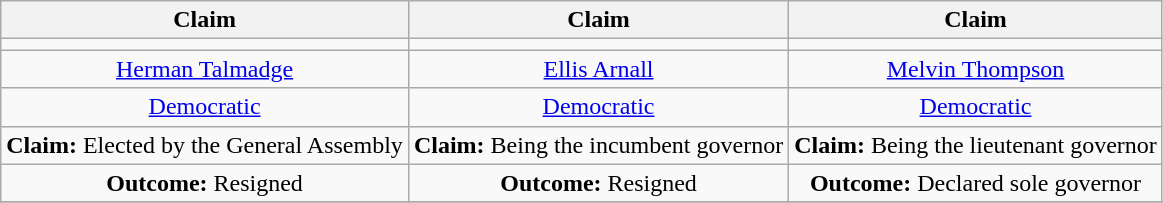<table class="wikitable floatcenter"  style="text-align: center;">
<tr>
<th scope="col">Claim</th>
<th scope="col">Claim</th>
<th scope="col">Claim</th>
</tr>
<tr>
<td></td>
<td></td>
<td></td>
</tr>
<tr>
<td><a href='#'>Herman Talmadge</a></td>
<td><a href='#'>Ellis Arnall</a></td>
<td><a href='#'>Melvin Thompson</a></td>
</tr>
<tr>
<td><a href='#'>Democratic</a></td>
<td><a href='#'>Democratic</a></td>
<td><a href='#'>Democratic</a></td>
</tr>
<tr>
<td><strong>Claim:</strong> Elected by the General Assembly</td>
<td><strong>Claim:</strong> Being the incumbent governor</td>
<td><strong>Claim:</strong> Being the lieutenant governor</td>
</tr>
<tr>
<td><strong>Outcome:</strong> Resigned</td>
<td><strong>Outcome:</strong> Resigned</td>
<td><strong>Outcome:</strong> Declared sole governor</td>
</tr>
<tr>
</tr>
</table>
